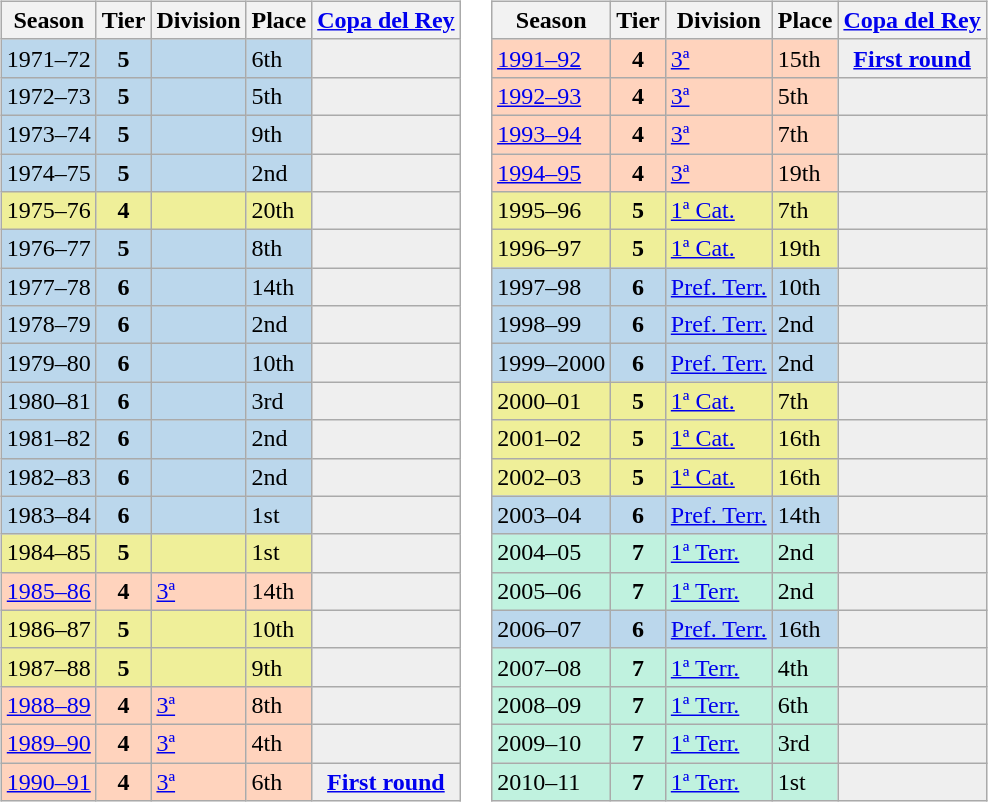<table>
<tr>
<td valign="top" width=0%><br><table class="wikitable">
<tr style="background:#f0f6fa;">
<th>Season</th>
<th>Tier</th>
<th>Division</th>
<th>Place</th>
<th><a href='#'>Copa del Rey</a></th>
</tr>
<tr>
<td style="background:#BBD7EC;">1971–72</td>
<th style="background:#BBD7EC;">5</th>
<td style="background:#BBD7EC;"></td>
<td style="background:#BBD7EC;">6th</td>
<td style="background:#efefef;"></td>
</tr>
<tr>
<td style="background:#BBD7EC;">1972–73</td>
<th style="background:#BBD7EC;">5</th>
<td style="background:#BBD7EC;"></td>
<td style="background:#BBD7EC;">5th</td>
<td style="background:#efefef;"></td>
</tr>
<tr>
<td style="background:#BBD7EC;">1973–74</td>
<th style="background:#BBD7EC;">5</th>
<td style="background:#BBD7EC;"></td>
<td style="background:#BBD7EC;">9th</td>
<td style="background:#efefef;"></td>
</tr>
<tr>
<td style="background:#BBD7EC;">1974–75</td>
<th style="background:#BBD7EC;">5</th>
<td style="background:#BBD7EC;"></td>
<td style="background:#BBD7EC;">2nd</td>
<td style="background:#efefef;"></td>
</tr>
<tr>
<td style="background:#EFEF99;">1975–76</td>
<th style="background:#EFEF99;">4</th>
<td style="background:#EFEF99;"></td>
<td style="background:#EFEF99;">20th</td>
<td style="background:#efefef;"></td>
</tr>
<tr>
<td style="background:#BBD7EC;">1976–77</td>
<th style="background:#BBD7EC;">5</th>
<td style="background:#BBD7EC;"></td>
<td style="background:#BBD7EC;">8th</td>
<td style="background:#efefef;"></td>
</tr>
<tr>
<td style="background:#BBD7EC;">1977–78</td>
<th style="background:#BBD7EC;">6</th>
<td style="background:#BBD7EC;"></td>
<td style="background:#BBD7EC;">14th</td>
<td style="background:#efefef;"></td>
</tr>
<tr>
<td style="background:#BBD7EC;">1978–79</td>
<th style="background:#BBD7EC;">6</th>
<td style="background:#BBD7EC;"></td>
<td style="background:#BBD7EC;">2nd</td>
<td style="background:#efefef;"></td>
</tr>
<tr>
<td style="background:#BBD7EC;">1979–80</td>
<th style="background:#BBD7EC;">6</th>
<td style="background:#BBD7EC;"></td>
<td style="background:#BBD7EC;">10th</td>
<td style="background:#efefef;"></td>
</tr>
<tr>
<td style="background:#BBD7EC;">1980–81</td>
<th style="background:#BBD7EC;">6</th>
<td style="background:#BBD7EC;"></td>
<td style="background:#BBD7EC;">3rd</td>
<td style="background:#efefef;"></td>
</tr>
<tr>
<td style="background:#BBD7EC;">1981–82</td>
<th style="background:#BBD7EC;">6</th>
<td style="background:#BBD7EC;"></td>
<td style="background:#BBD7EC;">2nd</td>
<td style="background:#efefef;"></td>
</tr>
<tr>
<td style="background:#BBD7EC;">1982–83</td>
<th style="background:#BBD7EC;">6</th>
<td style="background:#BBD7EC;"></td>
<td style="background:#BBD7EC;">2nd</td>
<td style="background:#efefef;"></td>
</tr>
<tr>
<td style="background:#BBD7EC;">1983–84</td>
<th style="background:#BBD7EC;">6</th>
<td style="background:#BBD7EC;"></td>
<td style="background:#BBD7EC;">1st</td>
<td style="background:#efefef;"></td>
</tr>
<tr>
<td style="background:#EFEF99;">1984–85</td>
<th style="background:#EFEF99;">5</th>
<td style="background:#EFEF99;"></td>
<td style="background:#EFEF99;">1st</td>
<td style="background:#efefef;"></td>
</tr>
<tr>
<td style="background:#FFD3BD;"><a href='#'>1985–86</a></td>
<th style="background:#FFD3BD;">4</th>
<td style="background:#FFD3BD;"><a href='#'>3ª</a></td>
<td style="background:#FFD3BD;">14th</td>
<td style="background:#efefef;"></td>
</tr>
<tr>
<td style="background:#EFEF99;">1986–87</td>
<th style="background:#EFEF99;">5</th>
<td style="background:#EFEF99;"></td>
<td style="background:#EFEF99;">10th</td>
<td style="background:#efefef;"></td>
</tr>
<tr>
<td style="background:#EFEF99;">1987–88</td>
<th style="background:#EFEF99;">5</th>
<td style="background:#EFEF99;"></td>
<td style="background:#EFEF99;">9th</td>
<td style="background:#efefef;"></td>
</tr>
<tr>
<td style="background:#FFD3BD;"><a href='#'>1988–89</a></td>
<th style="background:#FFD3BD;">4</th>
<td style="background:#FFD3BD;"><a href='#'>3ª</a></td>
<td style="background:#FFD3BD;">8th</td>
<td style="background:#efefef;"></td>
</tr>
<tr>
<td style="background:#FFD3BD;"><a href='#'>1989–90</a></td>
<th style="background:#FFD3BD;">4</th>
<td style="background:#FFD3BD;"><a href='#'>3ª</a></td>
<td style="background:#FFD3BD;">4th</td>
<td style="background:#efefef;"></td>
</tr>
<tr>
<td style="background:#FFD3BD;"><a href='#'>1990–91</a></td>
<th style="background:#FFD3BD;">4</th>
<td style="background:#FFD3BD;"><a href='#'>3ª</a></td>
<td style="background:#FFD3BD;">6th</td>
<th style="background:#efefef;"><a href='#'>First round</a></th>
</tr>
</table>
</td>
<td valign="top" width=0%><br><table class="wikitable">
<tr style="background:#f0f6fa;">
<th>Season</th>
<th>Tier</th>
<th>Division</th>
<th>Place</th>
<th><a href='#'>Copa del Rey</a></th>
</tr>
<tr>
<td style="background:#FFD3BD;"><a href='#'>1991–92</a></td>
<th style="background:#FFD3BD;">4</th>
<td style="background:#FFD3BD;"><a href='#'>3ª</a></td>
<td style="background:#FFD3BD;">15th</td>
<th style="background:#efefef;"><a href='#'>First round</a></th>
</tr>
<tr>
<td style="background:#FFD3BD;"><a href='#'>1992–93</a></td>
<th style="background:#FFD3BD;">4</th>
<td style="background:#FFD3BD;"><a href='#'>3ª</a></td>
<td style="background:#FFD3BD;">5th</td>
<td style="background:#efefef;"></td>
</tr>
<tr>
<td style="background:#FFD3BD;"><a href='#'>1993–94</a></td>
<th style="background:#FFD3BD;">4</th>
<td style="background:#FFD3BD;"><a href='#'>3ª</a></td>
<td style="background:#FFD3BD;">7th</td>
<td style="background:#efefef;"></td>
</tr>
<tr>
<td style="background:#FFD3BD;"><a href='#'>1994–95</a></td>
<th style="background:#FFD3BD;">4</th>
<td style="background:#FFD3BD;"><a href='#'>3ª</a></td>
<td style="background:#FFD3BD;">19th</td>
<td style="background:#efefef;"></td>
</tr>
<tr>
<td style="background:#EFEF99;">1995–96</td>
<th style="background:#EFEF99;">5</th>
<td style="background:#EFEF99;"><a href='#'>1ª Cat.</a></td>
<td style="background:#EFEF99;">7th</td>
<td style="background:#efefef;"></td>
</tr>
<tr>
<td style="background:#EFEF99;">1996–97</td>
<th style="background:#EFEF99;">5</th>
<td style="background:#EFEF99;"><a href='#'>1ª Cat.</a></td>
<td style="background:#EFEF99;">19th</td>
<td style="background:#efefef;"></td>
</tr>
<tr>
<td style="background:#BBD7EC;">1997–98</td>
<th style="background:#BBD7EC;">6</th>
<td style="background:#BBD7EC;"><a href='#'>Pref. Terr.</a></td>
<td style="background:#BBD7EC;">10th</td>
<td style="background:#efefef;"></td>
</tr>
<tr>
<td style="background:#BBD7EC;">1998–99</td>
<th style="background:#BBD7EC;">6</th>
<td style="background:#BBD7EC;"><a href='#'>Pref. Terr.</a></td>
<td style="background:#BBD7EC;">2nd</td>
<td style="background:#efefef;"></td>
</tr>
<tr>
<td style="background:#BBD7EC;">1999–2000</td>
<th style="background:#BBD7EC;">6</th>
<td style="background:#BBD7EC;"><a href='#'>Pref. Terr.</a></td>
<td style="background:#BBD7EC;">2nd</td>
<td style="background:#efefef;"></td>
</tr>
<tr>
<td style="background:#EFEF99;">2000–01</td>
<th style="background:#EFEF99;">5</th>
<td style="background:#EFEF99;"><a href='#'>1ª Cat.</a></td>
<td style="background:#EFEF99;">7th</td>
<td style="background:#efefef;"></td>
</tr>
<tr>
<td style="background:#EFEF99;">2001–02</td>
<th style="background:#EFEF99;">5</th>
<td style="background:#EFEF99;"><a href='#'>1ª Cat.</a></td>
<td style="background:#EFEF99;">16th</td>
<td style="background:#efefef;"></td>
</tr>
<tr>
<td style="background:#EFEF99;">2002–03</td>
<th style="background:#EFEF99;">5</th>
<td style="background:#EFEF99;"><a href='#'>1ª Cat.</a></td>
<td style="background:#EFEF99;">16th</td>
<td style="background:#efefef;"></td>
</tr>
<tr>
<td style="background:#BBD7EC;">2003–04</td>
<th style="background:#BBD7EC;">6</th>
<td style="background:#BBD7EC;"><a href='#'>Pref. Terr.</a></td>
<td style="background:#BBD7EC;">14th</td>
<td style="background:#efefef;"></td>
</tr>
<tr>
<td style="background:#C0F2DF;">2004–05</td>
<th style="background:#C0F2DF;">7</th>
<td style="background:#C0F2DF;"><a href='#'>1ª Terr.</a></td>
<td style="background:#C0F2DF;">2nd</td>
<td style="background:#efefef;"></td>
</tr>
<tr>
<td style="background:#C0F2DF;">2005–06</td>
<th style="background:#C0F2DF;">7</th>
<td style="background:#C0F2DF;"><a href='#'>1ª Terr.</a></td>
<td style="background:#C0F2DF;">2nd</td>
<td style="background:#efefef;"></td>
</tr>
<tr>
<td style="background:#BBD7EC;">2006–07</td>
<th style="background:#BBD7EC;">6</th>
<td style="background:#BBD7EC;"><a href='#'>Pref. Terr.</a></td>
<td style="background:#BBD7EC;">16th</td>
<td style="background:#efefef;"></td>
</tr>
<tr>
<td style="background:#C0F2DF;">2007–08</td>
<th style="background:#C0F2DF;">7</th>
<td style="background:#C0F2DF;"><a href='#'>1ª Terr.</a></td>
<td style="background:#C0F2DF;">4th</td>
<td style="background:#efefef;"></td>
</tr>
<tr>
<td style="background:#C0F2DF;">2008–09</td>
<th style="background:#C0F2DF;">7</th>
<td style="background:#C0F2DF;"><a href='#'>1ª Terr.</a></td>
<td style="background:#C0F2DF;">6th</td>
<td style="background:#efefef;"></td>
</tr>
<tr>
<td style="background:#C0F2DF;">2009–10</td>
<th style="background:#C0F2DF;">7</th>
<td style="background:#C0F2DF;"><a href='#'>1ª Terr.</a></td>
<td style="background:#C0F2DF;">3rd</td>
<td style="background:#efefef;"></td>
</tr>
<tr>
<td style="background:#C0F2DF;">2010–11</td>
<th style="background:#C0F2DF;">7</th>
<td style="background:#C0F2DF;"><a href='#'>1ª Terr.</a></td>
<td style="background:#C0F2DF;">1st</td>
<td style="background:#efefef;"></td>
</tr>
</table>
</td>
</tr>
</table>
